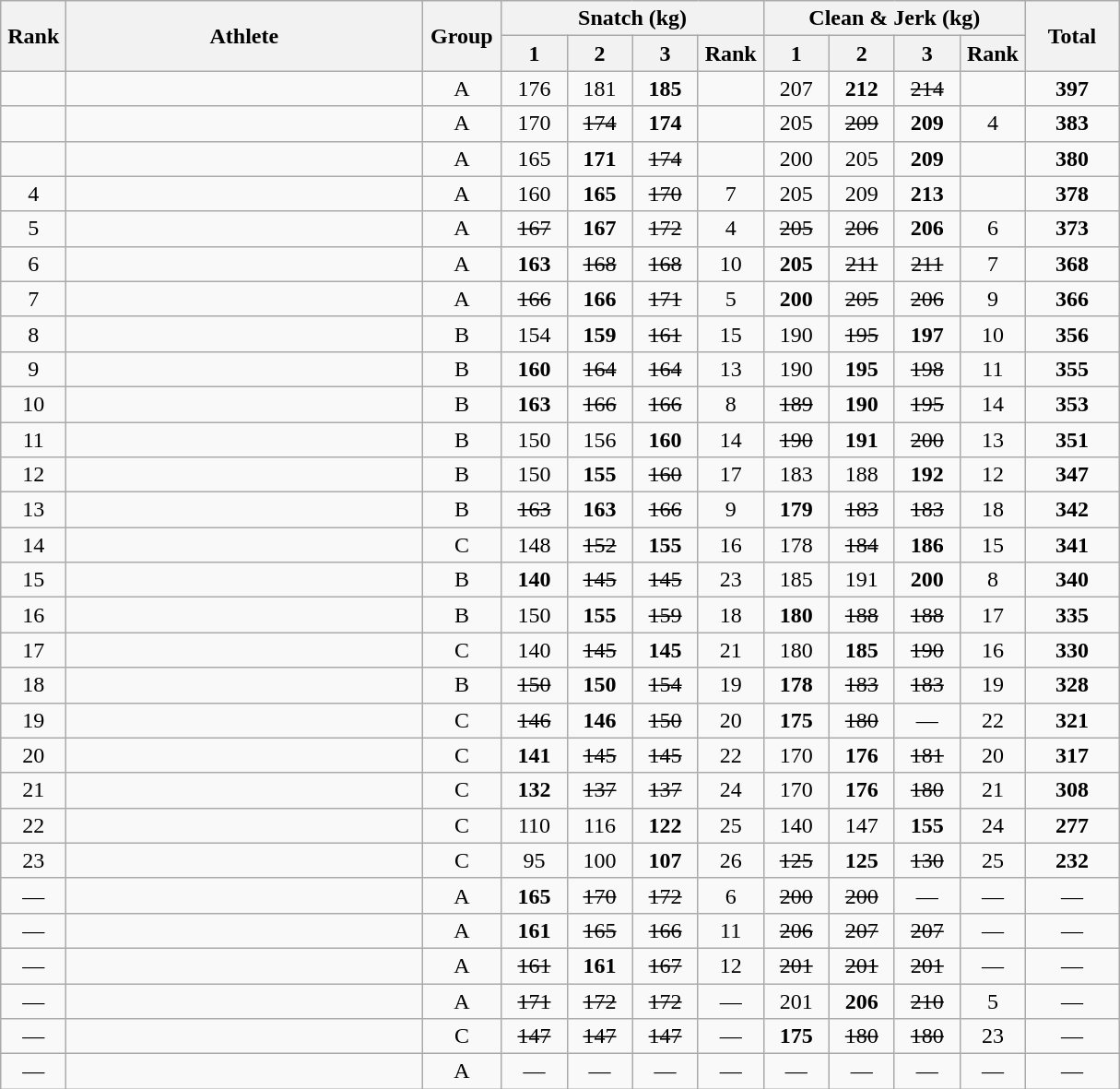<table class = "wikitable" style="text-align:center;">
<tr>
<th rowspan=2 width=40>Rank</th>
<th rowspan=2 width=250>Athlete</th>
<th rowspan=2 width=50>Group</th>
<th colspan=4>Snatch (kg)</th>
<th colspan=4>Clean & Jerk (kg)</th>
<th rowspan=2 width=60>Total</th>
</tr>
<tr>
<th width=40>1</th>
<th width=40>2</th>
<th width=40>3</th>
<th width=40>Rank</th>
<th width=40>1</th>
<th width=40>2</th>
<th width=40>3</th>
<th width=40>Rank</th>
</tr>
<tr>
<td></td>
<td align=left></td>
<td>A</td>
<td>176</td>
<td>181</td>
<td><strong>185</strong></td>
<td></td>
<td>207</td>
<td><strong>212</strong></td>
<td><s>214</s></td>
<td></td>
<td><strong>397</strong></td>
</tr>
<tr>
<td></td>
<td align=left></td>
<td>A</td>
<td>170</td>
<td><s>174</s></td>
<td><strong>174</strong></td>
<td></td>
<td>205</td>
<td><s>209</s></td>
<td><strong>209</strong></td>
<td>4</td>
<td><strong>383</strong></td>
</tr>
<tr>
<td></td>
<td align=left></td>
<td>A</td>
<td>165</td>
<td><strong>171</strong></td>
<td><s>174</s></td>
<td></td>
<td>200</td>
<td>205</td>
<td><strong>209</strong></td>
<td></td>
<td><strong>380</strong></td>
</tr>
<tr>
<td>4</td>
<td align=left></td>
<td>A</td>
<td>160</td>
<td><strong>165</strong></td>
<td><s>170</s></td>
<td>7</td>
<td>205</td>
<td>209</td>
<td><strong>213</strong></td>
<td></td>
<td><strong>378</strong></td>
</tr>
<tr>
<td>5</td>
<td align=left></td>
<td>A</td>
<td><s>167</s></td>
<td><strong>167</strong></td>
<td><s>172</s></td>
<td>4</td>
<td><s>205</s></td>
<td><s>206</s></td>
<td><strong>206</strong></td>
<td>6</td>
<td><strong>373</strong></td>
</tr>
<tr>
<td>6</td>
<td align=left></td>
<td>A</td>
<td><strong>163</strong></td>
<td><s>168</s></td>
<td><s>168</s></td>
<td>10</td>
<td><strong>205</strong></td>
<td><s>211</s></td>
<td><s>211</s></td>
<td>7</td>
<td><strong>368</strong></td>
</tr>
<tr>
<td>7</td>
<td align=left></td>
<td>A</td>
<td><s>166</s></td>
<td><strong>166</strong></td>
<td><s>171</s></td>
<td>5</td>
<td><strong>200</strong></td>
<td><s>205</s></td>
<td><s>206</s></td>
<td>9</td>
<td><strong>366</strong></td>
</tr>
<tr>
<td>8</td>
<td align=left></td>
<td>B</td>
<td>154</td>
<td><strong>159</strong></td>
<td><s>161</s></td>
<td>15</td>
<td>190</td>
<td><s>195</s></td>
<td><strong>197</strong></td>
<td>10</td>
<td><strong>356</strong></td>
</tr>
<tr>
<td>9</td>
<td align=left></td>
<td>B</td>
<td><strong>160</strong></td>
<td><s>164</s></td>
<td><s>164</s></td>
<td>13</td>
<td>190</td>
<td><strong>195</strong></td>
<td><s>198</s></td>
<td>11</td>
<td><strong>355</strong></td>
</tr>
<tr>
<td>10</td>
<td align=left></td>
<td>B</td>
<td><strong>163</strong></td>
<td><s>166</s></td>
<td><s>166</s></td>
<td>8</td>
<td><s>189</s></td>
<td><strong>190</strong></td>
<td><s>195</s></td>
<td>14</td>
<td><strong>353</strong></td>
</tr>
<tr>
<td>11</td>
<td align=left></td>
<td>B</td>
<td>150</td>
<td>156</td>
<td><strong>160</strong></td>
<td>14</td>
<td><s>190</s></td>
<td><strong>191</strong></td>
<td><s>200</s></td>
<td>13</td>
<td><strong>351</strong></td>
</tr>
<tr>
<td>12</td>
<td align=left></td>
<td>B</td>
<td>150</td>
<td><strong>155</strong></td>
<td><s>160</s></td>
<td>17</td>
<td>183</td>
<td>188</td>
<td><strong>192</strong></td>
<td>12</td>
<td><strong>347</strong></td>
</tr>
<tr>
<td>13</td>
<td align=left></td>
<td>B</td>
<td><s>163</s></td>
<td><strong>163</strong></td>
<td><s>166</s></td>
<td>9</td>
<td><strong>179</strong></td>
<td><s>183</s></td>
<td><s>183</s></td>
<td>18</td>
<td><strong>342</strong></td>
</tr>
<tr>
<td>14</td>
<td align=left></td>
<td>C</td>
<td>148</td>
<td><s>152</s></td>
<td><strong>155</strong></td>
<td>16</td>
<td>178</td>
<td><s>184</s></td>
<td><strong>186</strong></td>
<td>15</td>
<td><strong>341</strong></td>
</tr>
<tr>
<td>15</td>
<td align=left></td>
<td>B</td>
<td><strong>140</strong></td>
<td><s>145</s></td>
<td><s>145</s></td>
<td>23</td>
<td>185</td>
<td>191</td>
<td><strong>200</strong></td>
<td>8</td>
<td><strong>340</strong></td>
</tr>
<tr>
<td>16</td>
<td align=left></td>
<td>B</td>
<td>150</td>
<td><strong>155</strong></td>
<td><s>159</s></td>
<td>18</td>
<td><strong>180</strong></td>
<td><s>188</s></td>
<td><s>188</s></td>
<td>17</td>
<td><strong>335</strong></td>
</tr>
<tr>
<td>17</td>
<td align=left></td>
<td>C</td>
<td>140</td>
<td><s>145</s></td>
<td><strong>145</strong></td>
<td>21</td>
<td>180</td>
<td><strong>185</strong></td>
<td><s>190</s></td>
<td>16</td>
<td><strong>330</strong></td>
</tr>
<tr>
<td>18</td>
<td align=left></td>
<td>B</td>
<td><s>150</s></td>
<td><strong>150</strong></td>
<td><s>154</s></td>
<td>19</td>
<td><strong>178</strong></td>
<td><s>183</s></td>
<td><s>183</s></td>
<td>19</td>
<td><strong>328</strong></td>
</tr>
<tr>
<td>19</td>
<td align=left></td>
<td>C</td>
<td><s>146</s></td>
<td><strong>146</strong></td>
<td><s>150</s></td>
<td>20</td>
<td><strong>175</strong></td>
<td><s>180</s></td>
<td>—</td>
<td>22</td>
<td><strong>321</strong></td>
</tr>
<tr>
<td>20</td>
<td align=left></td>
<td>C</td>
<td><strong>141</strong></td>
<td><s>145</s></td>
<td><s>145</s></td>
<td>22</td>
<td>170</td>
<td><strong>176</strong></td>
<td><s>181</s></td>
<td>20</td>
<td><strong>317</strong></td>
</tr>
<tr>
<td>21</td>
<td align=left></td>
<td>C</td>
<td><strong>132</strong></td>
<td><s>137</s></td>
<td><s>137</s></td>
<td>24</td>
<td>170</td>
<td><strong>176</strong></td>
<td><s>180</s></td>
<td>21</td>
<td><strong>308</strong></td>
</tr>
<tr>
<td>22</td>
<td align=left></td>
<td>C</td>
<td>110</td>
<td>116</td>
<td><strong>122</strong></td>
<td>25</td>
<td>140</td>
<td>147</td>
<td><strong>155</strong></td>
<td>24</td>
<td><strong>277</strong></td>
</tr>
<tr>
<td>23</td>
<td align=left></td>
<td>C</td>
<td>95</td>
<td>100</td>
<td><strong>107</strong></td>
<td>26</td>
<td><s>125</s></td>
<td><strong>125</strong></td>
<td><s>130</s></td>
<td>25</td>
<td><strong>232</strong></td>
</tr>
<tr>
<td>—</td>
<td align=left></td>
<td>A</td>
<td><strong>165</strong></td>
<td><s>170</s></td>
<td><s>172</s></td>
<td>6</td>
<td><s>200</s></td>
<td><s>200</s></td>
<td>—</td>
<td>—</td>
<td>—</td>
</tr>
<tr>
<td>—</td>
<td align=left></td>
<td>A</td>
<td><strong>161</strong></td>
<td><s>165</s></td>
<td><s>166</s></td>
<td>11</td>
<td><s>206</s></td>
<td><s>207</s></td>
<td><s>207</s></td>
<td>—</td>
<td>—</td>
</tr>
<tr>
<td>—</td>
<td align=left></td>
<td>A</td>
<td><s>161</s></td>
<td><strong>161</strong></td>
<td><s>167</s></td>
<td>12</td>
<td><s>201</s></td>
<td><s>201</s></td>
<td><s>201</s></td>
<td>—</td>
<td>—</td>
</tr>
<tr>
<td>—</td>
<td align=left></td>
<td>A</td>
<td><s>171</s></td>
<td><s>172</s></td>
<td><s>172</s></td>
<td>—</td>
<td>201</td>
<td><strong>206</strong></td>
<td><s>210</s></td>
<td>5</td>
<td>—</td>
</tr>
<tr>
<td>—</td>
<td align=left></td>
<td>C</td>
<td><s>147</s></td>
<td><s>147</s></td>
<td><s>147</s></td>
<td>—</td>
<td><strong>175</strong></td>
<td><s>180</s></td>
<td><s>180</s></td>
<td>23</td>
<td>—</td>
</tr>
<tr>
<td>—</td>
<td align=left></td>
<td>A</td>
<td>—</td>
<td>—</td>
<td>—</td>
<td>—</td>
<td>—</td>
<td>—</td>
<td>—</td>
<td>—</td>
<td>—</td>
</tr>
</table>
